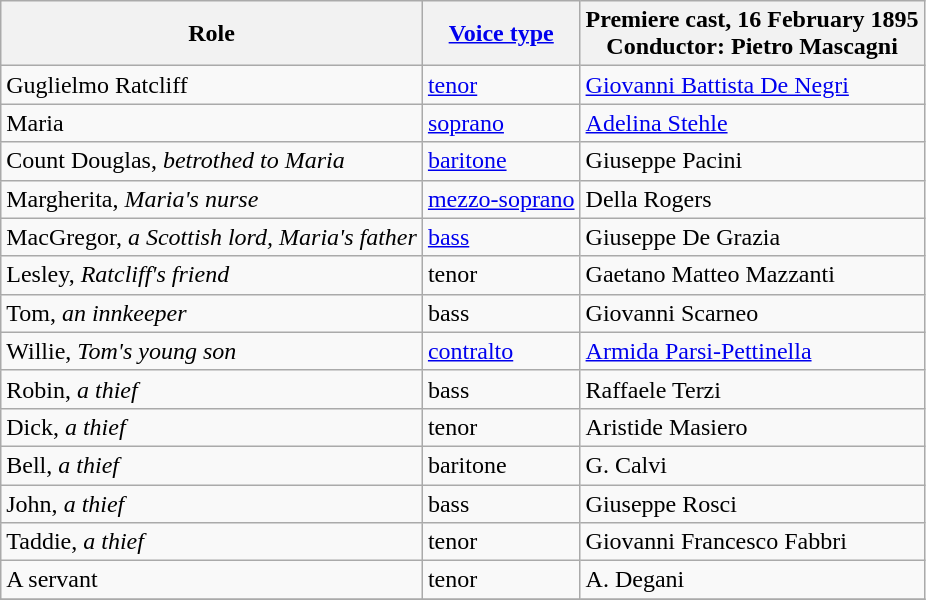<table class="wikitable">
<tr>
<th>Role</th>
<th><a href='#'>Voice type</a></th>
<th>Premiere cast, 16 February 1895<br>Conductor: Pietro Mascagni</th>
</tr>
<tr>
<td>Guglielmo Ratcliff</td>
<td><a href='#'>tenor</a></td>
<td><a href='#'>Giovanni Battista De Negri</a></td>
</tr>
<tr>
<td>Maria</td>
<td><a href='#'>soprano</a></td>
<td><a href='#'>Adelina Stehle</a></td>
</tr>
<tr>
<td>Count Douglas, <em>betrothed to Maria</em></td>
<td><a href='#'>baritone</a></td>
<td>Giuseppe Pacini</td>
</tr>
<tr>
<td>Margherita, <em>Maria's nurse</em></td>
<td><a href='#'>mezzo-soprano</a></td>
<td>Della Rogers</td>
</tr>
<tr>
<td>MacGregor, <em>a Scottish lord, Maria's father</em></td>
<td><a href='#'>bass</a></td>
<td>Giuseppe De Grazia</td>
</tr>
<tr>
<td>Lesley, <em>Ratcliff's friend </em></td>
<td>tenor</td>
<td>Gaetano Matteo Mazzanti</td>
</tr>
<tr>
<td>Tom, <em>an innkeeper</em></td>
<td>bass</td>
<td>Giovanni Scarneo</td>
</tr>
<tr>
<td>Willie, <em>Tom's young son</em></td>
<td><a href='#'>contralto</a></td>
<td><a href='#'>Armida Parsi-Pettinella</a></td>
</tr>
<tr>
<td>Robin, <em>a thief</em></td>
<td>bass</td>
<td>Raffaele Terzi</td>
</tr>
<tr>
<td>Dick, <em>a thief</em></td>
<td>tenor</td>
<td>Aristide Masiero</td>
</tr>
<tr>
<td>Bell, <em>a thief</em></td>
<td>baritone</td>
<td>G. Calvi</td>
</tr>
<tr>
<td>John, <em>a thief</em></td>
<td>bass</td>
<td>Giuseppe Rosci</td>
</tr>
<tr>
<td>Taddie, <em>a thief</em></td>
<td>tenor</td>
<td>Giovanni Francesco Fabbri</td>
</tr>
<tr>
<td>A servant</td>
<td>tenor</td>
<td>A. Degani</td>
</tr>
<tr>
</tr>
</table>
